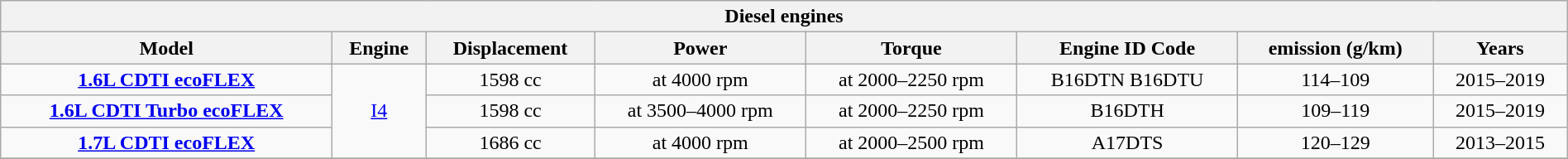<table class="wikitable"  style="text-align:center; width:100%;">
<tr>
<th colspan="8">Diesel engines</th>
</tr>
<tr style="background:#dcdcdc; text-align:center; vertical-align:middle;">
<th>Model</th>
<th>Engine</th>
<th>Displacement</th>
<th>Power</th>
<th>Torque</th>
<th>Engine ID Code</th>
<th> emission (g/km)</th>
<th>Years</th>
</tr>
<tr>
<td><strong><a href='#'>1.6L CDTI ecoFLEX</a></strong></td>
<td rowspan="3"><a href='#'>I4</a></td>
<td>1598 cc</td>
<td> at 4000 rpm</td>
<td> at 2000–2250 rpm</td>
<td>B16DTN B16DTU</td>
<td>114–109</td>
<td>2015–2019</td>
</tr>
<tr>
<td><strong><a href='#'>1.6L CDTI Turbo ecoFLEX</a></strong></td>
<td>1598 cc</td>
<td> at 3500–4000 rpm</td>
<td> at 2000–2250 rpm</td>
<td>B16DTH</td>
<td>109–119</td>
<td>2015–2019</td>
</tr>
<tr>
<td><strong><a href='#'>1.7L CDTI ecoFLEX</a></strong></td>
<td>1686 cc</td>
<td> at 4000 rpm</td>
<td> at 2000–2500 rpm</td>
<td>A17DTS</td>
<td>120–129</td>
<td>2013–2015</td>
</tr>
<tr>
</tr>
</table>
